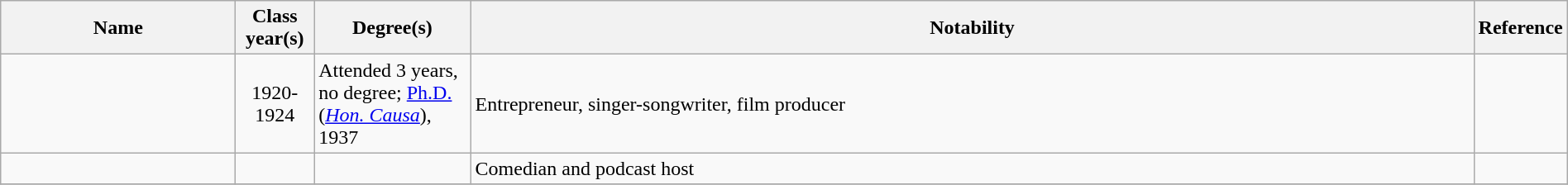<table class="wikitable sortable" style="width:100%">
<tr>
<th style="width:15%;">Name</th>
<th style="width:5%;">Class year(s)</th>
<th style="width:10%;">Degree(s)</th>
<th style="width:*;" class="unsortable">Notability</th>
<th style="width:5%;" class="unsortable">Reference</th>
</tr>
<tr>
<td></td>
<td style="text-align:center;">1920-1924</td>
<td>Attended 3 years, no degree; <a href='#'>Ph.D.</a> (<a href='#'><em>Hon. Causa</em></a>), 1937</td>
<td>Entrepreneur, singer-songwriter, film producer</td>
<td style="text-align:center;"><br></td>
</tr>
<tr>
<td></td>
<td style="text-align:center;"></td>
<td></td>
<td>Comedian and podcast host</td>
<td style="text-align:center;"></td>
</tr>
<tr>
</tr>
</table>
